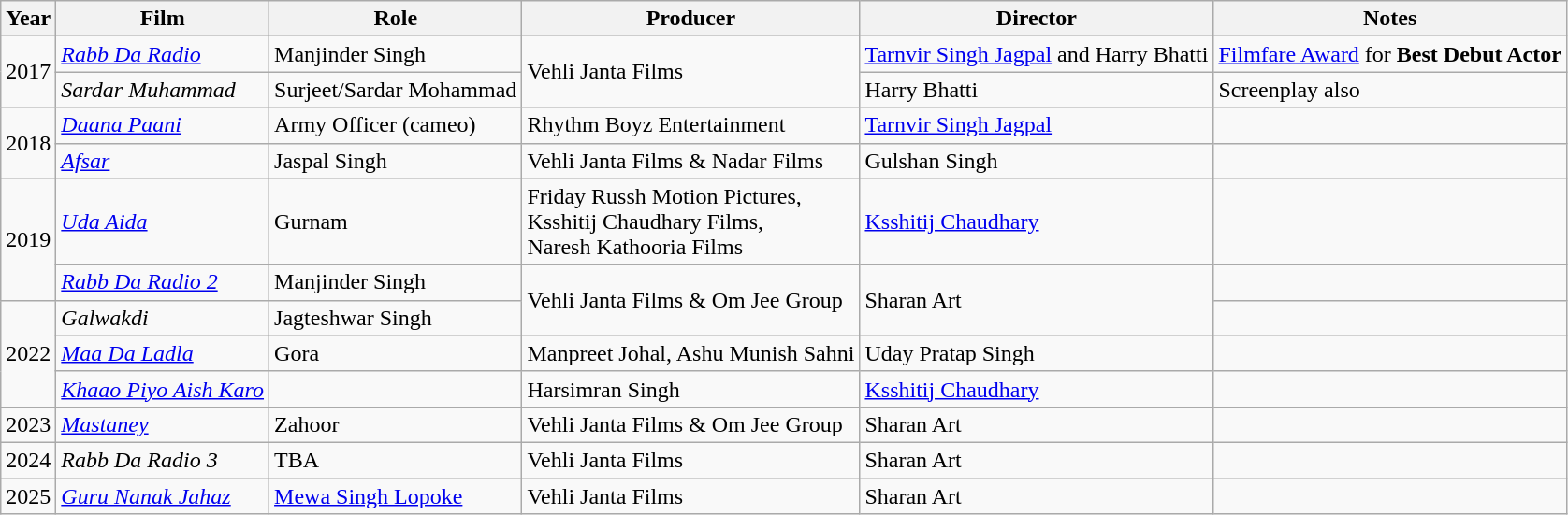<table class="wikitable">
<tr>
<th>Year</th>
<th>Film</th>
<th>Role</th>
<th>Producer</th>
<th>Director</th>
<th>Notes</th>
</tr>
<tr>
<td rowspan="2">2017</td>
<td><em><a href='#'>Rabb Da Radio</a></em></td>
<td>Manjinder Singh</td>
<td rowspan="2">Vehli Janta Films</td>
<td><a href='#'>Tarnvir Singh Jagpal</a> and Harry Bhatti</td>
<td> <a href='#'>Filmfare Award</a> for <strong>Best Debut Actor</strong></td>
</tr>
<tr>
<td><em>Sardar Muhammad</em></td>
<td>Surjeet/Sardar Mohammad</td>
<td>Harry Bhatti</td>
<td>Screenplay also</td>
</tr>
<tr>
<td rowspan="2">2018</td>
<td><em><a href='#'>Daana Paani</a></em></td>
<td>Army Officer (cameo)</td>
<td>Rhythm Boyz Entertainment</td>
<td><a href='#'>Tarnvir Singh Jagpal</a></td>
<td></td>
</tr>
<tr>
<td><em><a href='#'>Afsar</a></em></td>
<td>Jaspal Singh</td>
<td>Vehli Janta Films & Nadar Films</td>
<td>Gulshan Singh</td>
<td></td>
</tr>
<tr>
<td rowspan="2">2019</td>
<td><em><a href='#'>Uda Aida</a></em></td>
<td>Gurnam</td>
<td>Friday Russh Motion Pictures,<br>Ksshitij Chaudhary Films,<br>Naresh Kathooria Films</td>
<td><a href='#'>Ksshitij Chaudhary</a></td>
<td></td>
</tr>
<tr>
<td><em><a href='#'>Rabb Da Radio 2</a></em></td>
<td>Manjinder Singh</td>
<td rowspan="2">Vehli Janta Films & Om Jee Group</td>
<td rowspan="2">Sharan Art</td>
<td></td>
</tr>
<tr>
<td rowspan="3">2022</td>
<td><em>Galwakdi</em></td>
<td>Jagteshwar Singh</td>
<td></td>
</tr>
<tr>
<td><em><a href='#'>Maa Da Ladla</a></em></td>
<td>Gora</td>
<td>Manpreet Johal, Ashu Munish Sahni</td>
<td>Uday Pratap Singh</td>
<td></td>
</tr>
<tr>
<td><em><a href='#'>Khaao Piyo Aish Karo</a></em></td>
<td></td>
<td>Harsimran Singh</td>
<td><a href='#'>Ksshitij Chaudhary</a></td>
<td></td>
</tr>
<tr>
<td>2023</td>
<td><em><a href='#'>Mastaney</a></em></td>
<td>Zahoor</td>
<td>Vehli Janta Films & Om Jee Group</td>
<td>Sharan Art</td>
<td></td>
</tr>
<tr>
<td>2024</td>
<td><em>Rabb Da Radio 3</em></td>
<td>TBA</td>
<td>Vehli Janta Films</td>
<td>Sharan Art</td>
<td></td>
</tr>
<tr>
<td>2025</td>
<td><em><a href='#'>Guru Nanak Jahaz</a></em></td>
<td><a href='#'>Mewa Singh Lopoke</a></td>
<td>Vehli Janta Films</td>
<td>Sharan Art</td>
</tr>
</table>
